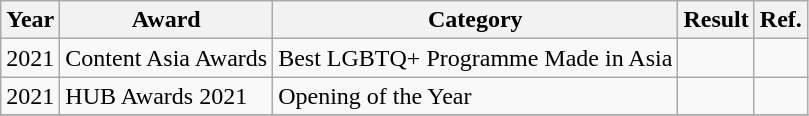<table class="wikitable">
<tr>
<th>Year</th>
<th>Award</th>
<th>Category</th>
<th>Result</th>
<th>Ref.</th>
</tr>
<tr>
<td rowspan="1">2021</td>
<td rowspan="1">Content Asia Awards</td>
<td rowspan="1">Best LGBTQ+ Programme Made in Asia</td>
<td></td>
<td></td>
</tr>
<tr>
<td>2021</td>
<td>HUB Awards 2021</td>
<td>Opening of the Year</td>
<td></td>
<td></td>
</tr>
<tr>
</tr>
</table>
